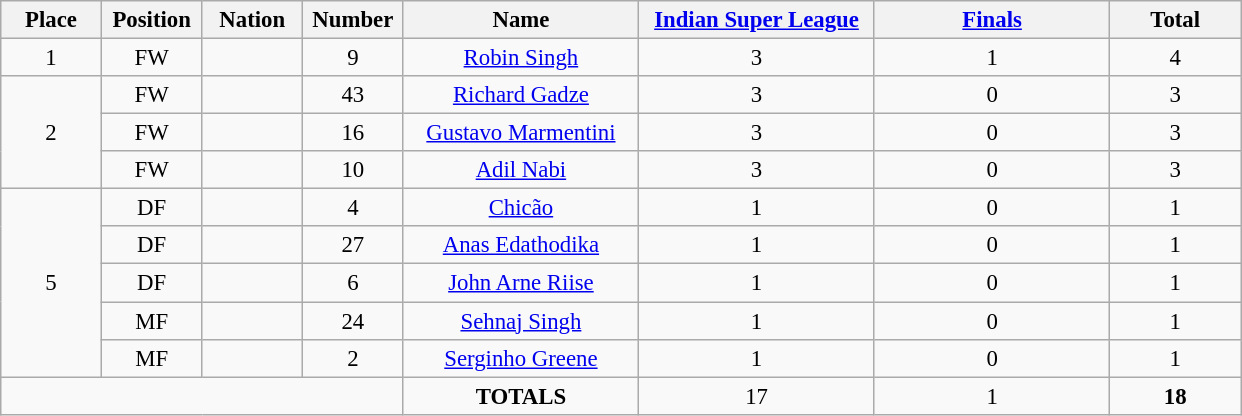<table class="wikitable" style="font-size: 95%; text-align: center;">
<tr>
<th width=60>Place</th>
<th width=60>Position</th>
<th width=60>Nation</th>
<th width=60>Number</th>
<th width=150>Name</th>
<th width=150><a href='#'>Indian Super League</a></th>
<th width=150><a href='#'>Finals</a></th>
<th width=80><strong>Total</strong></th>
</tr>
<tr>
<td>1</td>
<td>FW</td>
<td></td>
<td>9</td>
<td><a href='#'>Robin Singh</a></td>
<td>3</td>
<td>1</td>
<td>4</td>
</tr>
<tr>
<td rowspan=3>2</td>
<td>FW</td>
<td></td>
<td>43</td>
<td><a href='#'>Richard Gadze</a></td>
<td>3</td>
<td>0</td>
<td>3</td>
</tr>
<tr>
<td>FW</td>
<td></td>
<td>16</td>
<td><a href='#'>Gustavo Marmentini</a></td>
<td>3</td>
<td>0</td>
<td>3</td>
</tr>
<tr>
<td>FW</td>
<td></td>
<td>10</td>
<td><a href='#'>Adil Nabi</a></td>
<td>3</td>
<td>0</td>
<td>3</td>
</tr>
<tr>
<td rowspan=5>5</td>
<td>DF</td>
<td></td>
<td>4</td>
<td><a href='#'>Chicão</a></td>
<td>1</td>
<td>0</td>
<td>1</td>
</tr>
<tr>
<td>DF</td>
<td></td>
<td>27</td>
<td><a href='#'>Anas Edathodika</a></td>
<td>1</td>
<td>0</td>
<td>1</td>
</tr>
<tr>
<td>DF</td>
<td></td>
<td>6</td>
<td><a href='#'>John Arne Riise</a></td>
<td>1</td>
<td>0</td>
<td>1</td>
</tr>
<tr>
<td>MF</td>
<td></td>
<td>24</td>
<td><a href='#'>Sehnaj Singh</a></td>
<td>1</td>
<td>0</td>
<td>1</td>
</tr>
<tr>
<td>MF</td>
<td></td>
<td>2</td>
<td><a href='#'>Serginho Greene</a></td>
<td>1</td>
<td>0</td>
<td>1</td>
</tr>
<tr>
<td colspan=4></td>
<td><strong>TOTALS</strong></td>
<td>17</td>
<td>1</td>
<td><strong>18</strong></td>
</tr>
</table>
